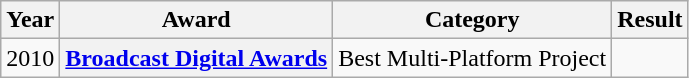<table class="wikitable plainrowheaders">
<tr>
<th scope=col>Year</th>
<th scope=col>Award</th>
<th scope=col>Category</th>
<th scope=col>Result</th>
</tr>
<tr>
<td>2010</td>
<th scope=row><a href='#'>Broadcast Digital Awards</a></th>
<td>Best Multi-Platform Project</td>
<td></td>
</tr>
</table>
